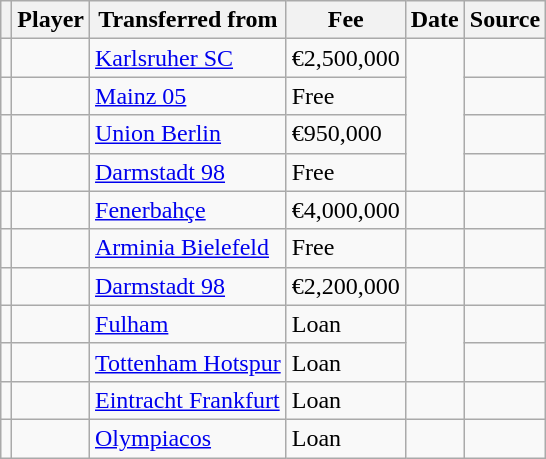<table class="wikitable plainrowheaders sortable">
<tr>
<th></th>
<th scope="col">Player</th>
<th>Transferred from</th>
<th style="width: 65px;">Fee</th>
<th scope="col">Date</th>
<th scope="col">Source</th>
</tr>
<tr>
<td align=center></td>
<td></td>
<td> <a href='#'>Karlsruher SC</a></td>
<td>€2,500,000</td>
<td rowspan=4></td>
<td></td>
</tr>
<tr>
<td align=center></td>
<td></td>
<td> <a href='#'>Mainz 05</a></td>
<td>Free</td>
<td></td>
</tr>
<tr>
<td align=center></td>
<td></td>
<td> <a href='#'>Union Berlin</a></td>
<td>€950,000</td>
<td></td>
</tr>
<tr>
<td align=center></td>
<td></td>
<td> <a href='#'>Darmstadt 98</a></td>
<td>Free</td>
<td></td>
</tr>
<tr>
<td align=center></td>
<td></td>
<td> <a href='#'>Fenerbahçe</a></td>
<td>€4,000,000</td>
<td></td>
<td></td>
</tr>
<tr>
<td align=center></td>
<td></td>
<td> <a href='#'>Arminia Bielefeld</a></td>
<td>Free</td>
<td></td>
<td></td>
</tr>
<tr>
<td align=center></td>
<td></td>
<td> <a href='#'>Darmstadt 98</a></td>
<td>€2,200,000</td>
<td></td>
<td></td>
</tr>
<tr>
<td align=center></td>
<td></td>
<td> <a href='#'>Fulham</a></td>
<td>Loan</td>
<td rowspan=2></td>
<td></td>
</tr>
<tr>
<td align=center></td>
<td></td>
<td> <a href='#'>Tottenham Hotspur</a></td>
<td>Loan</td>
<td></td>
</tr>
<tr>
<td align=center></td>
<td></td>
<td> <a href='#'>Eintracht Frankfurt</a></td>
<td>Loan</td>
<td></td>
<td></td>
</tr>
<tr>
<td align=center></td>
<td></td>
<td> <a href='#'>Olympiacos</a></td>
<td>Loan</td>
<td></td>
<td></td>
</tr>
</table>
